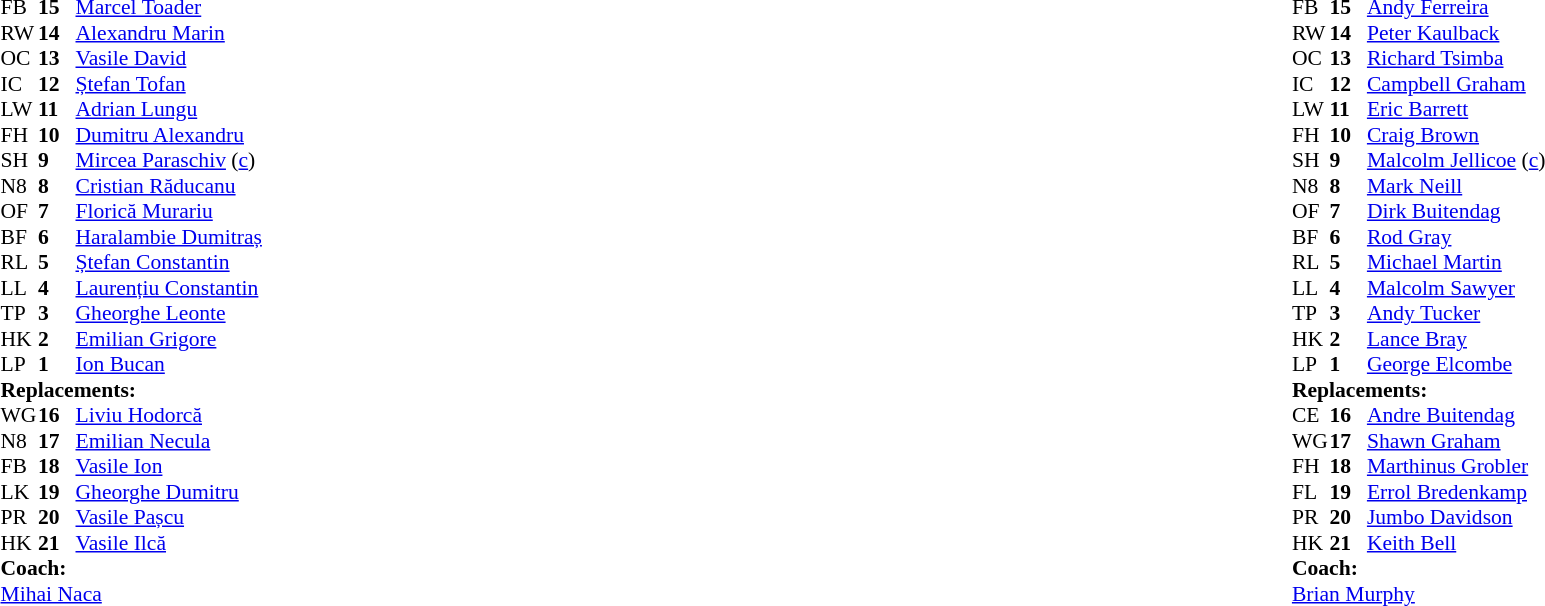<table width="100%">
<tr>
<td valign="top" width="50%"><br><table style="font-size:90%" cellspacing="0" cellpadding="0">
<tr>
<th width="25"></th>
<th width="25"></th>
</tr>
<tr>
<td>FB</td>
<td><strong>15</strong></td>
<td><a href='#'>Marcel Toader</a></td>
</tr>
<tr>
<td>RW</td>
<td><strong>14</strong></td>
<td><a href='#'>Alexandru Marin</a></td>
<td></td>
<td></td>
</tr>
<tr>
<td>OC</td>
<td><strong>13</strong></td>
<td><a href='#'>Vasile David</a></td>
</tr>
<tr>
<td>IC</td>
<td><strong>12</strong></td>
<td><a href='#'>Ștefan Tofan</a></td>
</tr>
<tr>
<td>LW</td>
<td><strong>11</strong></td>
<td><a href='#'>Adrian Lungu</a></td>
</tr>
<tr>
<td>FH</td>
<td><strong>10</strong></td>
<td><a href='#'>Dumitru Alexandru</a></td>
<td></td>
<td></td>
</tr>
<tr>
<td>SH</td>
<td><strong>9</strong></td>
<td><a href='#'>Mircea Paraschiv</a> (<a href='#'>c</a>)</td>
</tr>
<tr>
<td>N8</td>
<td><strong>8</strong></td>
<td><a href='#'>Cristian Răducanu</a></td>
</tr>
<tr>
<td>OF</td>
<td><strong>7</strong></td>
<td><a href='#'>Florică Murariu</a></td>
</tr>
<tr>
<td>BF</td>
<td><strong>6</strong></td>
<td><a href='#'>Haralambie Dumitraș</a></td>
</tr>
<tr>
<td>RL</td>
<td><strong>5</strong></td>
<td><a href='#'>Ștefan Constantin</a></td>
</tr>
<tr>
<td>LL</td>
<td><strong>4</strong></td>
<td><a href='#'>Laurențiu Constantin</a></td>
</tr>
<tr>
<td>TP</td>
<td><strong>3</strong></td>
<td><a href='#'>Gheorghe Leonte</a></td>
</tr>
<tr>
<td>HK</td>
<td><strong>2</strong></td>
<td><a href='#'>Emilian Grigore</a></td>
</tr>
<tr>
<td>LP</td>
<td><strong>1</strong></td>
<td><a href='#'>Ion Bucan</a></td>
</tr>
<tr>
<td colspan="3"><strong>Replacements:</strong></td>
</tr>
<tr>
<td>WG</td>
<td><strong>16</strong></td>
<td><a href='#'>Liviu Hodorcă</a></td>
<td></td>
<td></td>
</tr>
<tr>
<td>N8</td>
<td><strong>17</strong></td>
<td><a href='#'>Emilian Necula</a></td>
</tr>
<tr>
<td>FB</td>
<td><strong>18</strong></td>
<td><a href='#'>Vasile Ion</a></td>
<td></td>
<td></td>
</tr>
<tr>
<td>LK</td>
<td><strong>19</strong></td>
<td><a href='#'>Gheorghe Dumitru</a></td>
</tr>
<tr>
<td>PR</td>
<td><strong>20</strong></td>
<td><a href='#'>Vasile Pașcu</a></td>
</tr>
<tr>
<td>HK</td>
<td><strong>21</strong></td>
<td><a href='#'>Vasile Ilcă</a></td>
</tr>
<tr>
<td colspan="3"><strong>Coach:</strong></td>
</tr>
<tr>
<td colspan="3"> <a href='#'>Mihai Naca</a></td>
</tr>
</table>
</td>
<td valign="top"></td>
<td valign="top" width="50%"><br><table style="font-size:90%" cellspacing="0" cellpadding="0" align="center">
<tr>
<th width="25"></th>
<th width="25"></th>
</tr>
<tr>
<td>FB</td>
<td><strong>15</strong></td>
<td><a href='#'>Andy Ferreira</a></td>
</tr>
<tr>
<td>RW</td>
<td><strong>14</strong></td>
<td><a href='#'>Peter Kaulback</a></td>
</tr>
<tr>
<td>OC</td>
<td><strong>13</strong></td>
<td><a href='#'>Richard Tsimba</a></td>
<td></td>
<td></td>
</tr>
<tr>
<td>IC</td>
<td><strong>12</strong></td>
<td><a href='#'>Campbell Graham</a></td>
</tr>
<tr>
<td>LW</td>
<td><strong>11</strong></td>
<td><a href='#'>Eric Barrett</a></td>
</tr>
<tr>
<td>FH</td>
<td><strong>10</strong></td>
<td><a href='#'>Craig Brown</a></td>
</tr>
<tr>
<td>SH</td>
<td><strong>9</strong></td>
<td><a href='#'>Malcolm Jellicoe</a> (<a href='#'>c</a>)</td>
</tr>
<tr>
<td>N8</td>
<td><strong>8</strong></td>
<td><a href='#'>Mark Neill</a></td>
</tr>
<tr>
<td>OF</td>
<td><strong>7</strong></td>
<td><a href='#'>Dirk Buitendag</a></td>
</tr>
<tr>
<td>BF</td>
<td><strong>6</strong></td>
<td><a href='#'>Rod Gray</a></td>
</tr>
<tr>
<td>RL</td>
<td><strong>5</strong></td>
<td><a href='#'>Michael Martin</a></td>
</tr>
<tr>
<td>LL</td>
<td><strong>4</strong></td>
<td><a href='#'>Malcolm Sawyer</a></td>
</tr>
<tr>
<td>TP</td>
<td><strong>3</strong></td>
<td><a href='#'>Andy Tucker</a></td>
</tr>
<tr>
<td>HK</td>
<td><strong>2</strong></td>
<td><a href='#'>Lance Bray</a></td>
</tr>
<tr>
<td>LP</td>
<td><strong>1</strong></td>
<td><a href='#'>George Elcombe</a></td>
</tr>
<tr>
<td colspan="3"><strong>Replacements:</strong></td>
</tr>
<tr>
<td>CE</td>
<td><strong>16</strong></td>
<td><a href='#'>Andre Buitendag</a></td>
<td></td>
<td></td>
</tr>
<tr>
<td>WG</td>
<td><strong>17</strong></td>
<td><a href='#'>Shawn Graham</a></td>
</tr>
<tr>
<td>FH</td>
<td><strong>18</strong></td>
<td><a href='#'>Marthinus Grobler</a></td>
</tr>
<tr>
<td>FL</td>
<td><strong>19</strong></td>
<td><a href='#'>Errol Bredenkamp</a></td>
</tr>
<tr>
<td>PR</td>
<td><strong>20</strong></td>
<td><a href='#'>Jumbo Davidson</a></td>
</tr>
<tr>
<td>HK</td>
<td><strong>21</strong></td>
<td><a href='#'>Keith Bell</a></td>
</tr>
<tr>
<td colspan="3"><strong>Coach:</strong></td>
</tr>
<tr>
<td colspan="3"> <a href='#'>Brian Murphy</a></td>
</tr>
</table>
</td>
</tr>
</table>
